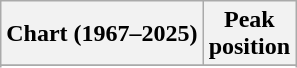<table class="wikitable plainrowheaders sortable" style="text-align:center;">
<tr>
<th scope="col">Chart (1967–2025)</th>
<th scope="col">Peak<br>position</th>
</tr>
<tr>
</tr>
<tr>
</tr>
<tr>
</tr>
<tr>
</tr>
<tr>
</tr>
<tr>
</tr>
</table>
